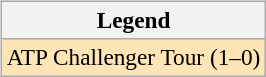<table>
<tr valign=top>
<td><br><table class=wikitable style=font-size:97%>
<tr>
<th>Legend</th>
</tr>
<tr style="background:moccasin;">
<td>ATP Challenger Tour (1–0)</td>
</tr>
</table>
</td>
<td></td>
</tr>
</table>
